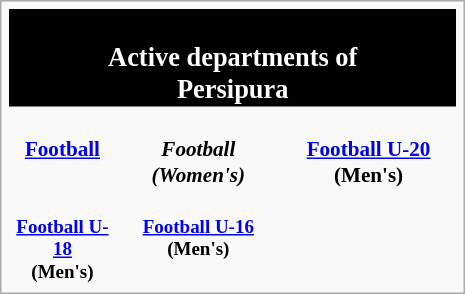<table class="infobox" style="font-size: 88%; width: 22em; text-align: center">
<tr>
<th colspan=3 style="font-size: 125%; background-color:#000000; color:white; text-align:center;"><br>Active departments of<br>Persipura</th>
</tr>
<tr style="text-align: center">
<td><br><strong><a href='#'>Football</a></strong></td>
<td><br><strong><em>Football (Women's)</em></strong></td>
<td><br><strong><a href='#'>Football U-20</a> (Men's)</strong></td>
</tr>
<tr style="font-size: 90%; text-align: center">
<td><br><strong><a href='#'>Football U-18</a><br> (Men's)</strong></td>
<td><br><strong><a href='#'>Football U-16</a><br> (Men's)</strong></td>
</tr>
</table>
